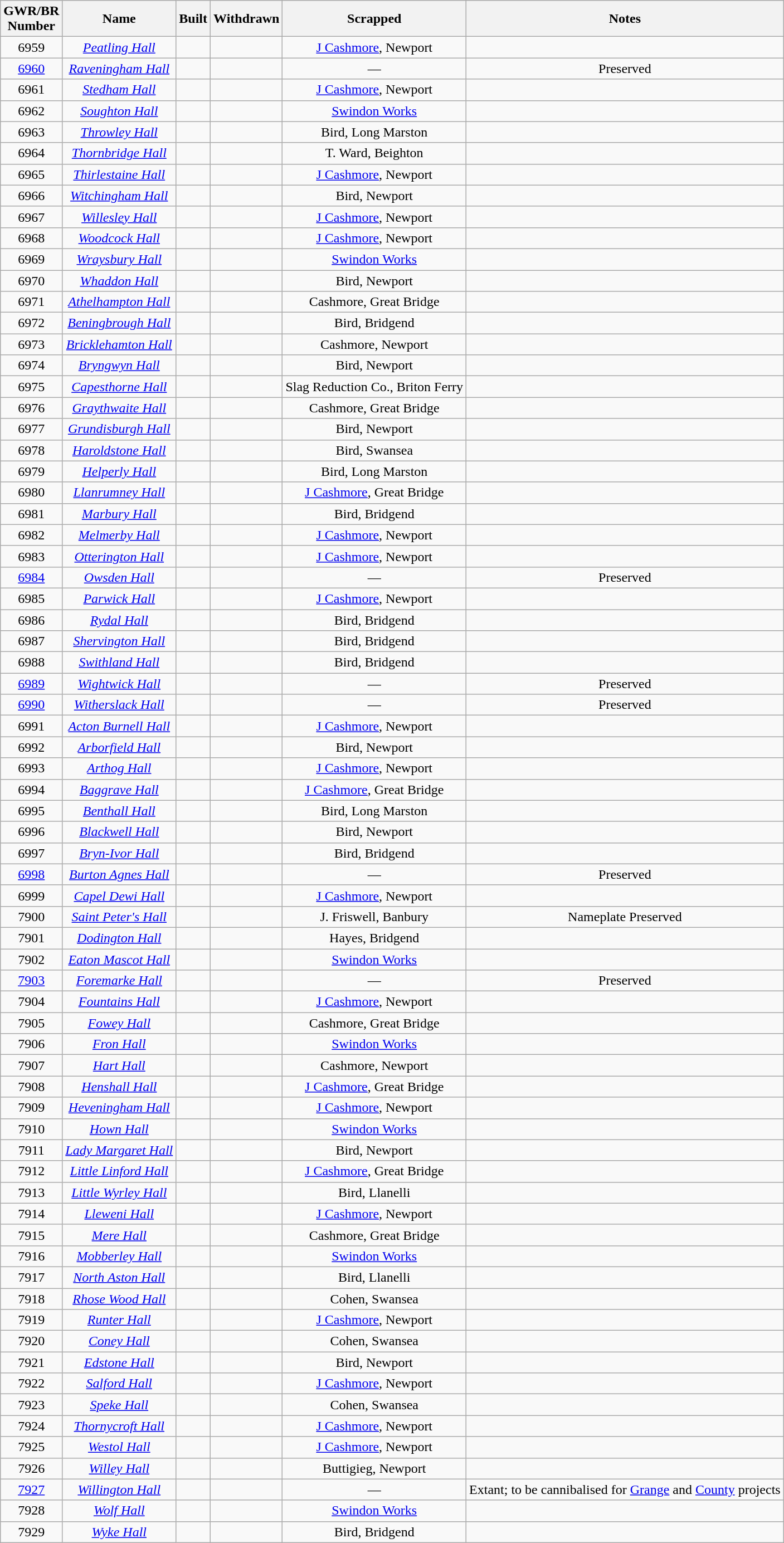<table class="wikitable sortable" style=text-align:center>
<tr>
<th>GWR/BR<br>Number<br></th>
<th>Name</th>
<th>Built</th>
<th>Withdrawn</th>
<th>Scrapped</th>
<th class=unsortable>Notes</th>
</tr>
<tr>
<td>6959</td>
<td><em><a href='#'>Peatling Hall</a></em></td>
<td></td>
<td></td>
<td><a href='#'>J Cashmore</a>, Newport</td>
<td></td>
</tr>
<tr>
<td><a href='#'>6960</a></td>
<td><em><a href='#'>Raveningham Hall</a></em></td>
<td></td>
<td></td>
<td>—</td>
<td>Preserved</td>
</tr>
<tr>
<td>6961</td>
<td><em><a href='#'>Stedham Hall</a></em></td>
<td></td>
<td></td>
<td><a href='#'>J Cashmore</a>, Newport</td>
<td></td>
</tr>
<tr>
<td>6962</td>
<td><em><a href='#'>Soughton Hall</a></em></td>
<td></td>
<td></td>
<td><a href='#'>Swindon Works</a></td>
<td></td>
</tr>
<tr>
<td>6963</td>
<td><em><a href='#'>Throwley Hall</a></em></td>
<td></td>
<td></td>
<td>Bird, Long Marston</td>
<td></td>
</tr>
<tr>
<td>6964</td>
<td><em><a href='#'>Thornbridge Hall</a></em></td>
<td></td>
<td></td>
<td>T. Ward, Beighton</td>
<td></td>
</tr>
<tr>
<td>6965</td>
<td><em><a href='#'>Thirlestaine Hall</a></em></td>
<td></td>
<td></td>
<td><a href='#'>J Cashmore</a>, Newport</td>
<td></td>
</tr>
<tr>
<td>6966</td>
<td><em><a href='#'>Witchingham Hall</a></em></td>
<td></td>
<td></td>
<td>Bird, Newport</td>
<td></td>
</tr>
<tr>
<td>6967</td>
<td><em><a href='#'>Willesley Hall</a></em></td>
<td></td>
<td></td>
<td><a href='#'>J Cashmore</a>, Newport</td>
<td></td>
</tr>
<tr>
<td>6968</td>
<td><em><a href='#'>Woodcock Hall</a></em></td>
<td></td>
<td></td>
<td><a href='#'>J Cashmore</a>, Newport</td>
<td></td>
</tr>
<tr>
<td>6969</td>
<td><em><a href='#'>Wraysbury Hall</a></em></td>
<td></td>
<td></td>
<td><a href='#'>Swindon Works</a></td>
<td></td>
</tr>
<tr>
<td>6970</td>
<td><em><a href='#'>Whaddon Hall</a></em></td>
<td></td>
<td></td>
<td>Bird, Newport</td>
<td></td>
</tr>
<tr>
<td>6971</td>
<td><em><a href='#'>Athelhampton Hall</a></em></td>
<td></td>
<td></td>
<td>Cashmore, Great Bridge</td>
<td></td>
</tr>
<tr>
<td>6972</td>
<td><em><a href='#'>Beningbrough Hall</a></em></td>
<td></td>
<td></td>
<td>Bird, Bridgend</td>
<td></td>
</tr>
<tr>
<td>6973</td>
<td><em><a href='#'>Bricklehamton Hall</a></em></td>
<td></td>
<td></td>
<td>Cashmore, Newport</td>
<td></td>
</tr>
<tr>
<td>6974</td>
<td><em><a href='#'>Bryngwyn Hall</a></em></td>
<td></td>
<td></td>
<td>Bird, Newport</td>
<td></td>
</tr>
<tr>
<td>6975</td>
<td><em><a href='#'>Capesthorne Hall</a></em></td>
<td></td>
<td></td>
<td>Slag Reduction Co., Briton Ferry</td>
<td></td>
</tr>
<tr>
<td>6976</td>
<td><em><a href='#'>Graythwaite Hall</a></em></td>
<td></td>
<td></td>
<td>Cashmore, Great Bridge</td>
<td></td>
</tr>
<tr>
<td>6977</td>
<td><em><a href='#'>Grundisburgh Hall</a></em></td>
<td></td>
<td></td>
<td>Bird, Newport</td>
<td></td>
</tr>
<tr>
<td>6978</td>
<td><em><a href='#'>Haroldstone Hall</a></em></td>
<td></td>
<td></td>
<td>Bird, Swansea</td>
<td></td>
</tr>
<tr>
<td>6979</td>
<td><em><a href='#'>Helperly Hall</a></em></td>
<td></td>
<td></td>
<td>Bird, Long Marston</td>
<td></td>
</tr>
<tr>
<td>6980</td>
<td><em><a href='#'>Llanrumney Hall</a></em></td>
<td></td>
<td></td>
<td><a href='#'>J Cashmore</a>, Great Bridge</td>
<td></td>
</tr>
<tr>
<td>6981</td>
<td><em><a href='#'> Marbury Hall</a></em></td>
<td></td>
<td></td>
<td>Bird, Bridgend</td>
<td></td>
</tr>
<tr>
<td>6982</td>
<td><em><a href='#'>Melmerby Hall</a></em></td>
<td></td>
<td></td>
<td><a href='#'>J Cashmore</a>, Newport</td>
<td></td>
</tr>
<tr>
<td>6983</td>
<td><em><a href='#'>Otterington Hall</a></em></td>
<td></td>
<td></td>
<td><a href='#'>J Cashmore</a>, Newport</td>
<td></td>
</tr>
<tr>
<td><a href='#'>6984</a></td>
<td><em><a href='#'>Owsden Hall</a></em></td>
<td></td>
<td></td>
<td>—</td>
<td>Preserved</td>
</tr>
<tr>
<td>6985</td>
<td><em><a href='#'>Parwick Hall</a></em></td>
<td></td>
<td></td>
<td><a href='#'>J Cashmore</a>, Newport</td>
<td></td>
</tr>
<tr>
<td>6986</td>
<td><em><a href='#'>Rydal Hall</a></em></td>
<td></td>
<td></td>
<td>Bird, Bridgend</td>
<td></td>
</tr>
<tr>
<td>6987</td>
<td><em><a href='#'>Shervington Hall</a></em></td>
<td></td>
<td></td>
<td>Bird, Bridgend</td>
<td></td>
</tr>
<tr>
<td>6988</td>
<td><em><a href='#'>Swithland Hall</a></em></td>
<td></td>
<td></td>
<td>Bird, Bridgend</td>
<td></td>
</tr>
<tr>
<td><a href='#'>6989</a></td>
<td><em><a href='#'>Wightwick Hall</a></em></td>
<td></td>
<td></td>
<td>—</td>
<td>Preserved</td>
</tr>
<tr>
<td><a href='#'>6990</a></td>
<td><em><a href='#'>Witherslack Hall</a></em></td>
<td></td>
<td></td>
<td>—</td>
<td>Preserved</td>
</tr>
<tr>
<td>6991</td>
<td><em><a href='#'>Acton Burnell Hall</a></em></td>
<td></td>
<td></td>
<td><a href='#'>J Cashmore</a>, Newport</td>
<td></td>
</tr>
<tr>
<td>6992</td>
<td><em><a href='#'>Arborfield Hall</a></em></td>
<td></td>
<td></td>
<td>Bird, Newport</td>
<td></td>
</tr>
<tr>
<td>6993</td>
<td><em><a href='#'>Arthog Hall</a></em></td>
<td></td>
<td></td>
<td><a href='#'>J Cashmore</a>, Newport</td>
<td></td>
</tr>
<tr>
<td>6994</td>
<td><em><a href='#'>Baggrave Hall</a></em></td>
<td></td>
<td></td>
<td><a href='#'>J Cashmore</a>, Great Bridge</td>
<td></td>
</tr>
<tr>
<td>6995</td>
<td><em><a href='#'>Benthall Hall</a></em></td>
<td></td>
<td></td>
<td>Bird, Long Marston</td>
<td></td>
</tr>
<tr>
<td>6996</td>
<td><em><a href='#'>Blackwell Hall</a></em></td>
<td></td>
<td></td>
<td>Bird, Newport</td>
<td></td>
</tr>
<tr>
<td>6997</td>
<td><em><a href='#'>Bryn-Ivor Hall</a></em></td>
<td></td>
<td></td>
<td>Bird, Bridgend</td>
<td></td>
</tr>
<tr>
<td><a href='#'>6998</a></td>
<td><em><a href='#'>Burton Agnes Hall</a></em></td>
<td></td>
<td></td>
<td>—</td>
<td>Preserved</td>
</tr>
<tr>
<td>6999</td>
<td><em><a href='#'>Capel Dewi Hall</a></em></td>
<td></td>
<td></td>
<td><a href='#'>J Cashmore</a>, Newport</td>
<td></td>
</tr>
<tr>
<td>7900</td>
<td><em><a href='#'>Saint Peter's Hall</a></em></td>
<td></td>
<td></td>
<td>J. Friswell, Banbury</td>
<td>Nameplate Preserved</td>
</tr>
<tr>
<td>7901</td>
<td><em><a href='#'>Dodington Hall</a></em></td>
<td></td>
<td></td>
<td>Hayes, Bridgend</td>
<td></td>
</tr>
<tr>
<td>7902</td>
<td><em><a href='#'>Eaton Mascot Hall</a></em></td>
<td></td>
<td></td>
<td><a href='#'>Swindon Works</a></td>
<td></td>
</tr>
<tr>
<td><a href='#'>7903</a></td>
<td><em><a href='#'>Foremarke Hall</a></em></td>
<td></td>
<td></td>
<td>—</td>
<td>Preserved</td>
</tr>
<tr>
<td>7904</td>
<td><em><a href='#'>Fountains Hall</a></em></td>
<td></td>
<td></td>
<td><a href='#'>J Cashmore</a>, Newport</td>
<td></td>
</tr>
<tr>
<td>7905</td>
<td><em><a href='#'>Fowey Hall</a></em></td>
<td></td>
<td></td>
<td>Cashmore, Great Bridge</td>
<td></td>
</tr>
<tr>
<td>7906</td>
<td><em><a href='#'>Fron Hall</a></em></td>
<td></td>
<td></td>
<td><a href='#'>Swindon Works</a></td>
<td></td>
</tr>
<tr>
<td>7907</td>
<td><em><a href='#'>Hart Hall</a></em></td>
<td></td>
<td></td>
<td>Cashmore, Newport</td>
<td></td>
</tr>
<tr>
<td>7908</td>
<td><em><a href='#'>Henshall Hall</a></em></td>
<td></td>
<td></td>
<td><a href='#'>J Cashmore</a>, Great Bridge</td>
<td></td>
</tr>
<tr>
<td>7909</td>
<td><em><a href='#'>Heveningham Hall</a></em></td>
<td></td>
<td></td>
<td><a href='#'>J Cashmore</a>, Newport</td>
<td></td>
</tr>
<tr>
<td>7910</td>
<td><em><a href='#'>Hown Hall</a></em></td>
<td></td>
<td></td>
<td><a href='#'>Swindon Works</a></td>
<td></td>
</tr>
<tr>
<td>7911</td>
<td><em><a href='#'>Lady Margaret Hall</a></em></td>
<td></td>
<td></td>
<td>Bird, Newport</td>
<td></td>
</tr>
<tr>
<td>7912</td>
<td><em><a href='#'>Little Linford Hall</a></em></td>
<td></td>
<td></td>
<td><a href='#'>J Cashmore</a>, Great Bridge</td>
<td></td>
</tr>
<tr>
<td>7913</td>
<td><em><a href='#'>Little Wyrley Hall</a></em></td>
<td></td>
<td></td>
<td>Bird, Llanelli</td>
<td></td>
</tr>
<tr>
<td>7914</td>
<td><em><a href='#'>Lleweni Hall</a></em></td>
<td></td>
<td></td>
<td><a href='#'>J Cashmore</a>, Newport</td>
<td></td>
</tr>
<tr>
<td>7915</td>
<td><em><a href='#'>Mere Hall</a></em></td>
<td></td>
<td></td>
<td>Cashmore, Great Bridge</td>
<td></td>
</tr>
<tr>
<td>7916</td>
<td><em><a href='#'>Mobberley Hall</a></em></td>
<td></td>
<td></td>
<td><a href='#'>Swindon Works</a></td>
<td></td>
</tr>
<tr>
<td>7917</td>
<td><em><a href='#'>North Aston Hall</a></em></td>
<td></td>
<td></td>
<td>Bird, Llanelli</td>
<td></td>
</tr>
<tr>
<td>7918</td>
<td><em><a href='#'>Rhose Wood Hall</a></em></td>
<td></td>
<td></td>
<td>Cohen, Swansea</td>
<td></td>
</tr>
<tr>
<td>7919</td>
<td><em><a href='#'>Runter Hall</a></em></td>
<td></td>
<td></td>
<td><a href='#'>J Cashmore</a>, Newport</td>
<td></td>
</tr>
<tr>
<td>7920</td>
<td><em><a href='#'>Coney Hall</a></em></td>
<td></td>
<td></td>
<td>Cohen, Swansea</td>
<td></td>
</tr>
<tr>
<td>7921</td>
<td><em><a href='#'>Edstone Hall</a></em></td>
<td></td>
<td></td>
<td>Bird, Newport</td>
<td></td>
</tr>
<tr>
<td>7922</td>
<td><em><a href='#'>Salford Hall</a></em></td>
<td></td>
<td></td>
<td><a href='#'>J Cashmore</a>, Newport</td>
<td></td>
</tr>
<tr>
<td>7923</td>
<td><em><a href='#'>Speke Hall</a></em></td>
<td></td>
<td></td>
<td>Cohen, Swansea</td>
<td></td>
</tr>
<tr>
<td>7924</td>
<td><em><a href='#'>Thornycroft Hall</a></em></td>
<td></td>
<td></td>
<td><a href='#'>J Cashmore</a>, Newport</td>
<td></td>
</tr>
<tr>
<td>7925</td>
<td><em><a href='#'>Westol Hall</a></em></td>
<td></td>
<td></td>
<td><a href='#'>J Cashmore</a>, Newport</td>
<td></td>
</tr>
<tr>
<td>7926</td>
<td><em><a href='#'>Willey Hall</a></em></td>
<td></td>
<td></td>
<td>Buttigieg, Newport</td>
<td></td>
</tr>
<tr>
<td><a href='#'>7927</a></td>
<td><em><a href='#'>Willington Hall</a></em></td>
<td></td>
<td></td>
<td>—</td>
<td>Extant; to be cannibalised for <a href='#'>Grange</a> and <a href='#'>County</a> projects</td>
</tr>
<tr>
<td>7928</td>
<td><em><a href='#'>Wolf Hall</a></em></td>
<td></td>
<td></td>
<td><a href='#'>Swindon Works</a></td>
<td></td>
</tr>
<tr>
<td>7929</td>
<td><em><a href='#'>Wyke Hall</a></em></td>
<td></td>
<td></td>
<td>Bird, Bridgend</td>
<td></td>
</tr>
</table>
